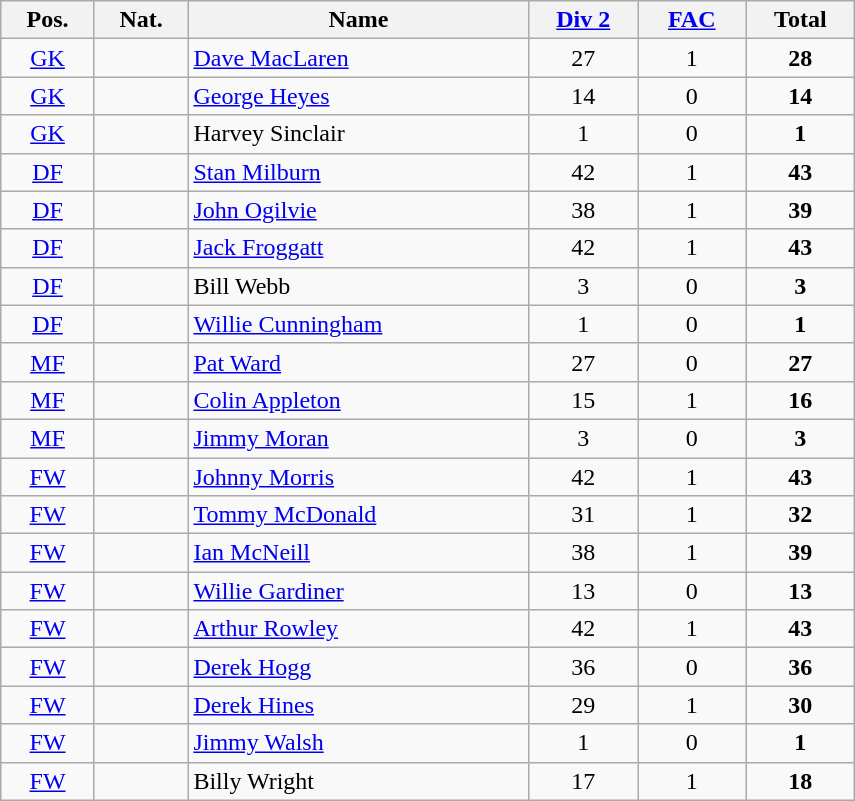<table class="wikitable sortable">
<tr>
<th width="55">Pos.</th>
<th width="55">Nat.</th>
<th width="220">Name</th>
<th width="65"><a href='#'>Div 2</a></th>
<th width="65"><a href='#'>FAC</a></th>
<th width="65">Total</th>
</tr>
<tr>
<td align="center"><a href='#'>GK</a></td>
<td align="center"></td>
<td><a href='#'>Dave MacLaren</a></td>
<td align="center">27</td>
<td align="center">1</td>
<td align="center"><strong>28</strong></td>
</tr>
<tr>
<td align="center"><a href='#'>GK</a></td>
<td align="center"></td>
<td><a href='#'>George Heyes</a></td>
<td align="center">14</td>
<td align="center">0</td>
<td align="center"><strong>14</strong></td>
</tr>
<tr>
<td align="center"><a href='#'>GK</a></td>
<td align="center"></td>
<td>Harvey Sinclair</td>
<td align="center">1</td>
<td align="center">0</td>
<td align="center"><strong>1</strong></td>
</tr>
<tr>
<td align="center"><a href='#'>DF</a></td>
<td align="center"></td>
<td><a href='#'>Stan Milburn</a></td>
<td align="center">42</td>
<td align="center">1</td>
<td align="center"><strong>43</strong></td>
</tr>
<tr>
<td align="center"><a href='#'>DF</a></td>
<td align="center"></td>
<td><a href='#'>John Ogilvie</a></td>
<td align="center">38</td>
<td align="center">1</td>
<td align="center"><strong>39</strong></td>
</tr>
<tr>
<td align="center"><a href='#'>DF</a></td>
<td align="center"></td>
<td><a href='#'>Jack Froggatt</a></td>
<td align="center">42</td>
<td align="center">1</td>
<td align="center"><strong>43</strong></td>
</tr>
<tr>
<td align="center"><a href='#'>DF</a></td>
<td align="center"></td>
<td>Bill Webb</td>
<td align="center">3</td>
<td align="center">0</td>
<td align="center"><strong>3</strong></td>
</tr>
<tr>
<td align="center"><a href='#'>DF</a></td>
<td align="center"></td>
<td><a href='#'>Willie Cunningham</a></td>
<td align="center">1</td>
<td align="center">0</td>
<td align="center"><strong>1</strong></td>
</tr>
<tr>
<td align="center"><a href='#'>MF</a></td>
<td align="center"></td>
<td><a href='#'>Pat Ward</a></td>
<td align="center">27</td>
<td align="center">0</td>
<td align="center"><strong>27</strong></td>
</tr>
<tr>
<td align="center"><a href='#'>MF</a></td>
<td align="center"></td>
<td><a href='#'>Colin Appleton</a></td>
<td align="center">15</td>
<td align="center">1</td>
<td align="center"><strong>16</strong></td>
</tr>
<tr>
<td align="center"><a href='#'>MF</a></td>
<td align="center"></td>
<td><a href='#'>Jimmy Moran</a></td>
<td align="center">3</td>
<td align="center">0</td>
<td align="center"><strong>3</strong></td>
</tr>
<tr>
<td align="center"><a href='#'>FW</a></td>
<td align="center"></td>
<td><a href='#'>Johnny Morris</a></td>
<td align="center">42</td>
<td align="center">1</td>
<td align="center"><strong>43</strong></td>
</tr>
<tr>
<td align="center"><a href='#'>FW</a></td>
<td align="center"></td>
<td><a href='#'>Tommy McDonald</a></td>
<td align="center">31</td>
<td align="center">1</td>
<td align="center"><strong>32</strong></td>
</tr>
<tr>
<td align="center"><a href='#'>FW</a></td>
<td align="center"></td>
<td><a href='#'>Ian McNeill</a></td>
<td align="center">38</td>
<td align="center">1</td>
<td align="center"><strong>39</strong></td>
</tr>
<tr>
<td align="center"><a href='#'>FW</a></td>
<td align="center"></td>
<td><a href='#'>Willie Gardiner</a></td>
<td align="center">13</td>
<td align="center">0</td>
<td align="center"><strong>13</strong></td>
</tr>
<tr>
<td align="center"><a href='#'>FW</a></td>
<td align="center"></td>
<td><a href='#'>Arthur Rowley</a></td>
<td align="center">42</td>
<td align="center">1</td>
<td align="center"><strong>43</strong></td>
</tr>
<tr>
<td align="center"><a href='#'>FW</a></td>
<td align="center"></td>
<td><a href='#'>Derek Hogg</a></td>
<td align="center">36</td>
<td align="center">0</td>
<td align="center"><strong>36</strong></td>
</tr>
<tr>
<td align="center"><a href='#'>FW</a></td>
<td align="center"></td>
<td><a href='#'>Derek Hines</a></td>
<td align="center">29</td>
<td align="center">1</td>
<td align="center"><strong>30</strong></td>
</tr>
<tr>
<td align="center"><a href='#'>FW</a></td>
<td align="center"></td>
<td><a href='#'>Jimmy Walsh</a></td>
<td align="center">1</td>
<td align="center">0</td>
<td align="center"><strong>1</strong></td>
</tr>
<tr>
<td align="center"><a href='#'>FW</a></td>
<td align="center"></td>
<td>Billy Wright</td>
<td align="center">17</td>
<td align="center">1</td>
<td align="center"><strong>18</strong></td>
</tr>
</table>
